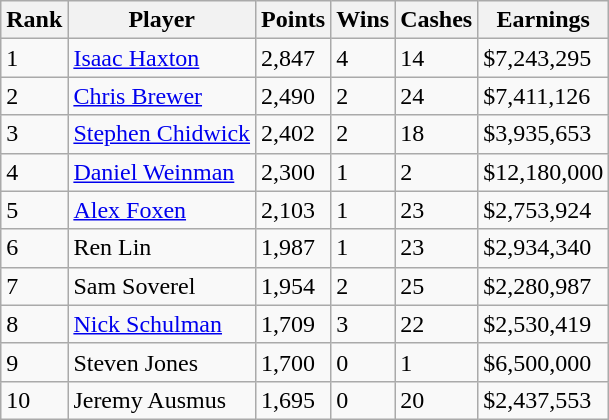<table class="wikitable">
<tr>
<th>Rank</th>
<th>Player</th>
<th>Points</th>
<th>Wins</th>
<th>Cashes</th>
<th>Earnings</th>
</tr>
<tr>
<td>1</td>
<td> <a href='#'>Isaac Haxton</a></td>
<td>2,847</td>
<td>4</td>
<td>14</td>
<td>$7,243,295</td>
</tr>
<tr>
<td>2</td>
<td> <a href='#'>Chris Brewer</a></td>
<td>2,490</td>
<td>2</td>
<td>24</td>
<td>$7,411,126</td>
</tr>
<tr>
<td>3</td>
<td> <a href='#'>Stephen Chidwick</a></td>
<td>2,402</td>
<td>2</td>
<td>18</td>
<td>$3,935,653</td>
</tr>
<tr>
<td>4</td>
<td> <a href='#'>Daniel Weinman</a></td>
<td>2,300</td>
<td>1</td>
<td>2</td>
<td>$12,180,000</td>
</tr>
<tr>
<td>5</td>
<td> <a href='#'>Alex Foxen</a></td>
<td>2,103</td>
<td>1</td>
<td>23</td>
<td>$2,753,924</td>
</tr>
<tr>
<td>6</td>
<td> Ren Lin</td>
<td>1,987</td>
<td>1</td>
<td>23</td>
<td>$2,934,340</td>
</tr>
<tr>
<td>7</td>
<td> Sam Soverel</td>
<td>1,954</td>
<td>2</td>
<td>25</td>
<td>$2,280,987</td>
</tr>
<tr>
<td>8</td>
<td> <a href='#'>Nick Schulman</a></td>
<td>1,709</td>
<td>3</td>
<td>22</td>
<td>$2,530,419</td>
</tr>
<tr>
<td>9</td>
<td> Steven Jones</td>
<td>1,700</td>
<td>0</td>
<td>1</td>
<td>$6,500,000</td>
</tr>
<tr>
<td>10</td>
<td> Jeremy Ausmus</td>
<td>1,695</td>
<td>0</td>
<td>20</td>
<td>$2,437,553</td>
</tr>
</table>
